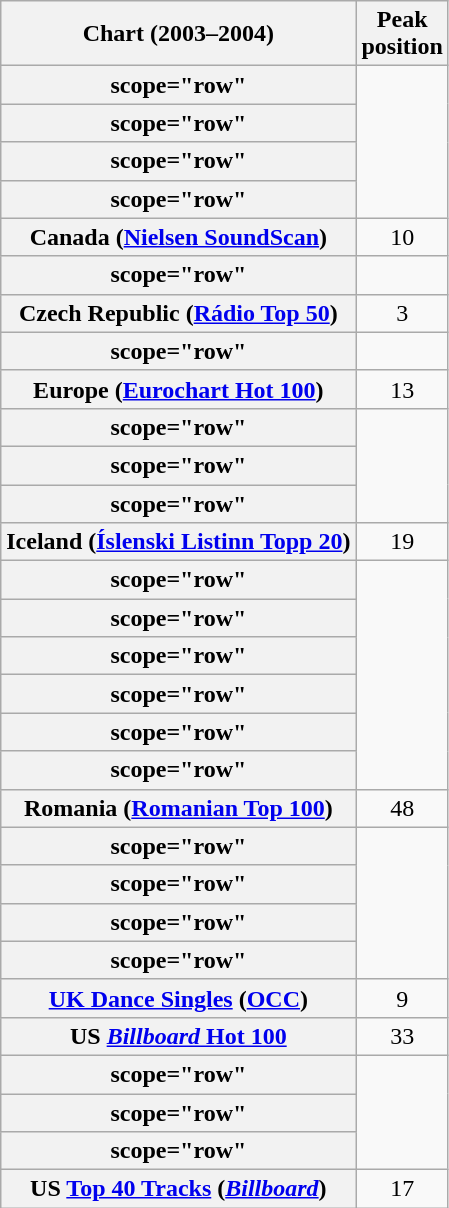<table class="wikitable sortable plainrowheaders" style="text-align:center">
<tr>
<th scope="col">Chart (2003–2004)</th>
<th scope="col">Peak<br>position</th>
</tr>
<tr>
<th>scope="row"</th>
</tr>
<tr>
<th>scope="row"</th>
</tr>
<tr>
<th>scope="row"</th>
</tr>
<tr>
<th>scope="row"</th>
</tr>
<tr>
<th scope="row">Canada (<a href='#'>Nielsen SoundScan</a>)</th>
<td>10</td>
</tr>
<tr>
<th>scope="row"</th>
</tr>
<tr>
<th scope="row">Czech Republic (<a href='#'>Rádio Top 50</a>)</th>
<td>3</td>
</tr>
<tr>
<th>scope="row"</th>
</tr>
<tr>
<th scope="row">Europe (<a href='#'>Eurochart Hot 100</a>)</th>
<td>13</td>
</tr>
<tr>
<th>scope="row"</th>
</tr>
<tr>
<th>scope="row"</th>
</tr>
<tr>
<th>scope="row"</th>
</tr>
<tr>
<th scope="row">Iceland (<a href='#'>Íslenski Listinn Topp 20</a>)</th>
<td>19</td>
</tr>
<tr>
<th>scope="row"</th>
</tr>
<tr>
<th>scope="row"</th>
</tr>
<tr>
<th>scope="row"</th>
</tr>
<tr>
<th>scope="row"</th>
</tr>
<tr>
<th>scope="row"</th>
</tr>
<tr>
<th>scope="row"</th>
</tr>
<tr>
<th scope="row">Romania (<a href='#'>Romanian Top 100</a>)</th>
<td>48</td>
</tr>
<tr>
<th>scope="row"</th>
</tr>
<tr>
<th>scope="row"</th>
</tr>
<tr>
<th>scope="row"</th>
</tr>
<tr>
<th>scope="row"</th>
</tr>
<tr>
<th scope="row"><a href='#'>UK Dance Singles</a> (<a href='#'>OCC</a>)</th>
<td>9</td>
</tr>
<tr>
<th scope="row">US <a href='#'><em>Billboard</em> Hot 100</a></th>
<td>33</td>
</tr>
<tr>
<th>scope="row"</th>
</tr>
<tr>
<th>scope="row"</th>
</tr>
<tr>
<th>scope="row"</th>
</tr>
<tr>
<th scope="row">US <a href='#'>Top 40 Tracks</a> (<em><a href='#'>Billboard</a></em>)</th>
<td>17</td>
</tr>
</table>
